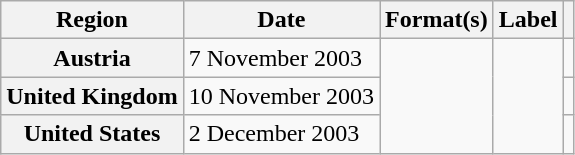<table class="wikitable plainrowheaders">
<tr>
<th scope="col">Region</th>
<th scope="col">Date</th>
<th scope="col">Format(s)</th>
<th scope="col">Label</th>
<th scope="col"></th>
</tr>
<tr>
<th scope="row">Austria</th>
<td>7 November 2003</td>
<td rowspan="3"></td>
<td rowspan="3"></td>
<td style="text-align:center;"></td>
</tr>
<tr>
<th scope="row">United Kingdom</th>
<td>10 November 2003</td>
<td style="text-align:center;"></td>
</tr>
<tr>
<th scope="row">United States</th>
<td>2 December 2003</td>
<td style="text-align:center;"></td>
</tr>
</table>
